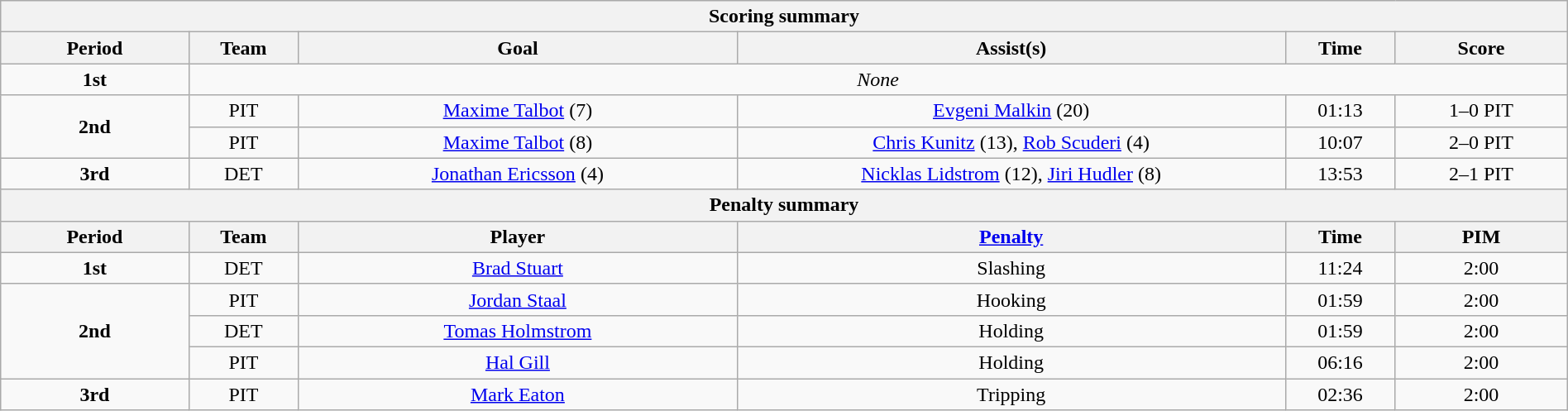<table width="100%" class="wikitable" style="text-align:center">
<tr>
<th colspan="6">Scoring summary</th>
</tr>
<tr>
<th width="12%">Period</th>
<th width="7%">Team</th>
<th width="28%">Goal</th>
<th width="35%">Assist(s)</th>
<th width="7%">Time</th>
<th width="11%">Score</th>
</tr>
<tr>
<td><strong>1st</strong></td>
<td colspan="5"><em>None</em></td>
</tr>
<tr>
<td rowspan="2"><strong>2nd</strong></td>
<td>PIT</td>
<td><a href='#'>Maxime Talbot</a> (7)</td>
<td><a href='#'>Evgeni Malkin</a> (20)</td>
<td>01:13</td>
<td>1–0 PIT</td>
</tr>
<tr>
<td>PIT</td>
<td><a href='#'>Maxime Talbot</a> (8)</td>
<td><a href='#'>Chris Kunitz</a> (13), <a href='#'>Rob Scuderi</a> (4)</td>
<td>10:07</td>
<td>2–0 PIT</td>
</tr>
<tr>
<td rowspan="1"><strong>3rd</strong></td>
<td>DET</td>
<td><a href='#'>Jonathan Ericsson</a> (4)</td>
<td><a href='#'>Nicklas Lidstrom</a> (12), <a href='#'>Jiri Hudler</a> (8)</td>
<td>13:53</td>
<td>2–1 PIT</td>
</tr>
<tr>
<th colspan="6">Penalty summary</th>
</tr>
<tr>
<th width="12%">Period</th>
<th width="7%">Team</th>
<th width="28%">Player</th>
<th width="35%"><a href='#'>Penalty</a></th>
<th width="7%">Time</th>
<th width="11%">PIM</th>
</tr>
<tr>
<td rowspan="1"><strong>1st</strong></td>
<td>DET</td>
<td><a href='#'>Brad Stuart</a></td>
<td>Slashing</td>
<td>11:24</td>
<td>2:00</td>
</tr>
<tr>
<td rowspan="3"><strong>2nd</strong></td>
<td>PIT</td>
<td><a href='#'>Jordan Staal</a></td>
<td>Hooking</td>
<td>01:59</td>
<td>2:00</td>
</tr>
<tr>
<td>DET</td>
<td><a href='#'>Tomas Holmstrom</a></td>
<td>Holding</td>
<td>01:59</td>
<td>2:00</td>
</tr>
<tr>
<td>PIT</td>
<td><a href='#'>Hal Gill</a></td>
<td>Holding</td>
<td>06:16</td>
<td>2:00</td>
</tr>
<tr>
<td rowspan="1"><strong>3rd</strong></td>
<td>PIT</td>
<td><a href='#'>Mark Eaton</a></td>
<td>Tripping</td>
<td>02:36</td>
<td>2:00</td>
</tr>
</table>
